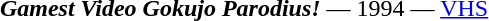<table class="toccolours" style="margin: 0 auto; width: 95%;">
<tr style="vertical-align: top;">
<td width="100%"><strong><em>Gamest Video Gokujo Parodius!</em></strong> — 1994 — <a href='#'>VHS</a></td>
</tr>
</table>
